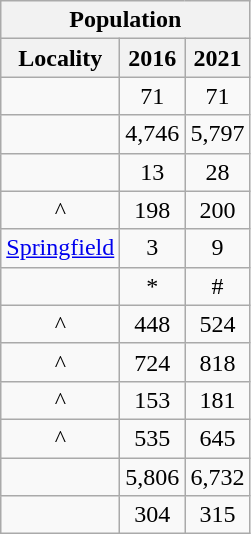<table class="wikitable" style="text-align:center;">
<tr>
<th colspan="3" style="text-align:center;  font-weight:bold">Population</th>
</tr>
<tr>
<th style="text-align:center; background:  font-weight:bold">Locality</th>
<th style="text-align:center; background:  font-weight:bold"><strong>2016</strong></th>
<th style="text-align:center; background:  font-weight:bold"><strong>2021</strong></th>
</tr>
<tr>
<td></td>
<td>71</td>
<td>71</td>
</tr>
<tr>
<td></td>
<td>4,746</td>
<td>5,797</td>
</tr>
<tr>
<td></td>
<td>13</td>
<td>28</td>
</tr>
<tr>
<td>^</td>
<td>198</td>
<td>200</td>
</tr>
<tr>
<td><a href='#'>Springfield</a></td>
<td>3</td>
<td>9</td>
</tr>
<tr>
<td></td>
<td>*</td>
<td>#</td>
</tr>
<tr>
<td>^</td>
<td>448</td>
<td>524</td>
</tr>
<tr>
<td>^</td>
<td>724</td>
<td>818</td>
</tr>
<tr>
<td>^</td>
<td>153</td>
<td>181</td>
</tr>
<tr>
<td>^</td>
<td>535</td>
<td>645</td>
</tr>
<tr>
<td></td>
<td>5,806</td>
<td>6,732</td>
</tr>
<tr>
<td></td>
<td>304</td>
<td>315</td>
</tr>
</table>
